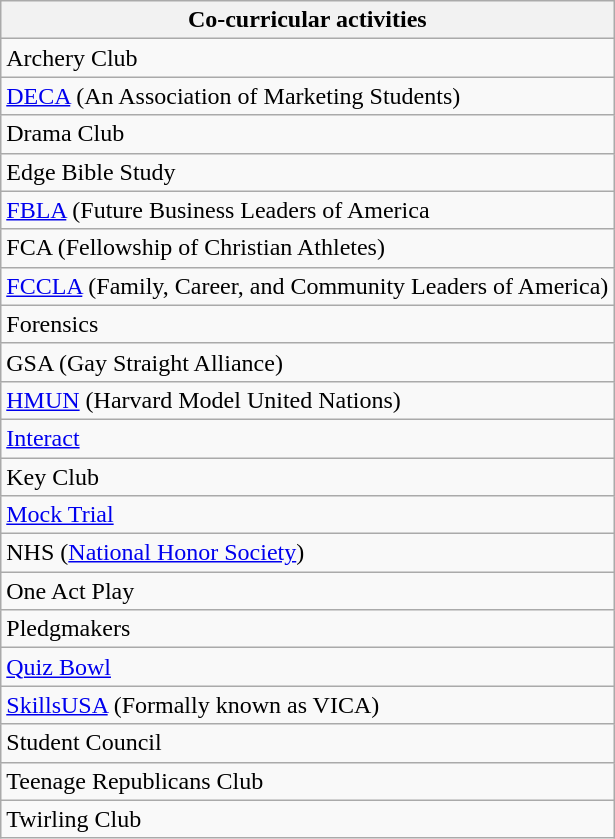<table class="wikitable">
<tr>
<th>Co-curricular activities</th>
</tr>
<tr>
<td>Archery Club</td>
</tr>
<tr>
<td><a href='#'>DECA</a> (An Association of Marketing Students)</td>
</tr>
<tr>
<td>Drama Club</td>
</tr>
<tr>
<td>Edge Bible Study</td>
</tr>
<tr>
<td><a href='#'>FBLA</a> (Future Business Leaders of America</td>
</tr>
<tr>
<td>FCA (Fellowship of Christian Athletes)</td>
</tr>
<tr>
<td><a href='#'>FCCLA</a> (Family, Career, and Community Leaders of America)</td>
</tr>
<tr>
<td>Forensics</td>
</tr>
<tr>
<td>GSA (Gay Straight Alliance)</td>
</tr>
<tr>
<td><a href='#'>HMUN</a> (Harvard Model United Nations)</td>
</tr>
<tr>
<td><a href='#'>Interact</a></td>
</tr>
<tr>
<td>Key Club</td>
</tr>
<tr>
<td><a href='#'>Mock Trial</a></td>
</tr>
<tr>
<td>NHS (<a href='#'>National Honor Society</a>)</td>
</tr>
<tr>
<td>One Act Play</td>
</tr>
<tr>
<td>Pledgmakers</td>
</tr>
<tr>
<td><a href='#'>Quiz Bowl</a></td>
</tr>
<tr>
<td><a href='#'>SkillsUSA</a> (Formally known as VICA)</td>
</tr>
<tr>
<td>Student Council</td>
</tr>
<tr>
<td>Teenage Republicans Club</td>
</tr>
<tr>
<td>Twirling Club</td>
</tr>
</table>
